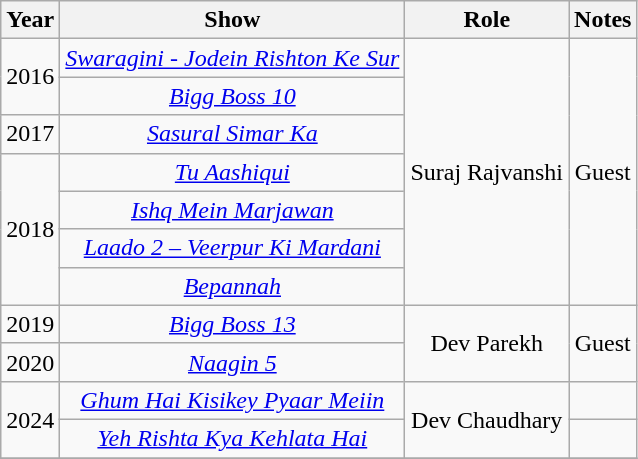<table class="wikitable" style="text-align:center;">
<tr>
<th>Year</th>
<th>Show</th>
<th>Role</th>
<th>Notes</th>
</tr>
<tr>
<td rowspan="2">2016</td>
<td><em><a href='#'>Swaragini - Jodein Rishton Ke Sur</a></em></td>
<td rowspan ="7">Suraj Rajvanshi</td>
<td rowspan="7">Guest</td>
</tr>
<tr>
<td><em><a href='#'>Bigg Boss 10</a></em></td>
</tr>
<tr>
<td>2017</td>
<td><em><a href='#'>Sasural Simar Ka</a></em></td>
</tr>
<tr>
<td rowspan="4">2018</td>
<td><em><a href='#'>Tu Aashiqui</a></em></td>
</tr>
<tr>
<td><em><a href='#'>Ishq Mein Marjawan</a></em></td>
</tr>
<tr>
<td><em><a href='#'>Laado 2 – Veerpur Ki Mardani</a></em></td>
</tr>
<tr>
<td><em><a href='#'>Bepannah</a></em></td>
</tr>
<tr>
<td>2019</td>
<td><em><a href='#'>Bigg Boss 13</a></em></td>
<td Rowspan=2>Dev Parekh</td>
<td rowspan="2">Guest </td>
</tr>
<tr>
<td>2020</td>
<td><em><a href='#'>Naagin 5</a></em></td>
</tr>
<tr>
<td rowspan="2">2024</td>
<td><em><a href='#'>Ghum Hai Kisikey Pyaar Meiin</a></em></td>
<td rowspan="2">Dev Chaudhary</td>
<td></td>
</tr>
<tr>
<td><em><a href='#'>Yeh Rishta Kya Kehlata Hai</a></em></td>
<td></td>
</tr>
<tr 2025.  Jagriti Ek Nayi Subah>
</tr>
</table>
